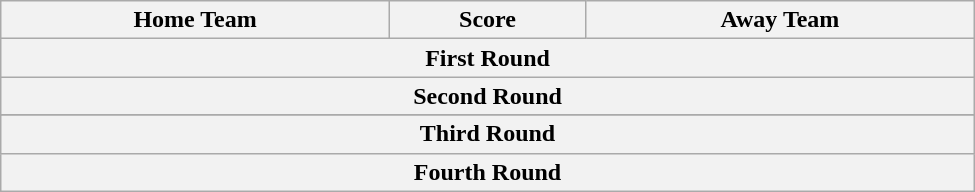<table class="wikitable" style="text-align: center; width:650px">
<tr>
<th scope=col width="245px">Home Team</th>
<th scope=col width="120px">Score</th>
<th scope=col width="245px">Away Team</th>
</tr>
<tr>
<th colspan="3">First Round</th>
</tr>
<tr>
<th colspan="3">Second Round</th>
</tr>
<tr>
</tr>
<tr>
<th colspan="3">Third Round<br>
</th>
</tr>
<tr>
<th colspan="3">Fourth Round<br></th>
</tr>
</table>
